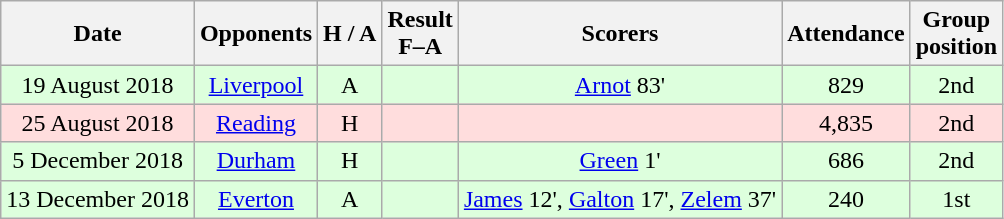<table class="wikitable" style="text-align:center">
<tr>
<th>Date</th>
<th>Opponents</th>
<th>H / A</th>
<th>Result<br>F–A</th>
<th>Scorers</th>
<th>Attendance</th>
<th>Group<br>position</th>
</tr>
<tr bgcolor=#ddffdd>
<td>19 August 2018</td>
<td><a href='#'>Liverpool</a></td>
<td>A</td>
<td></td>
<td><a href='#'>Arnot</a> 83'</td>
<td>829</td>
<td>2nd</td>
</tr>
<tr bgcolor=#ffdddd>
<td>25 August 2018</td>
<td><a href='#'>Reading</a></td>
<td>H</td>
<td></td>
<td></td>
<td>4,835</td>
<td>2nd</td>
</tr>
<tr bgcolor=#ddffdd>
<td>5 December 2018</td>
<td><a href='#'>Durham</a></td>
<td>H</td>
<td></td>
<td><a href='#'>Green</a> 1'</td>
<td>686</td>
<td>2nd</td>
</tr>
<tr bgcolor=#ddffdd>
<td>13 December 2018</td>
<td><a href='#'>Everton</a></td>
<td>A</td>
<td></td>
<td><a href='#'>James</a> 12', <a href='#'>Galton</a> 17', <a href='#'>Zelem</a> 37'</td>
<td>240</td>
<td>1st</td>
</tr>
</table>
